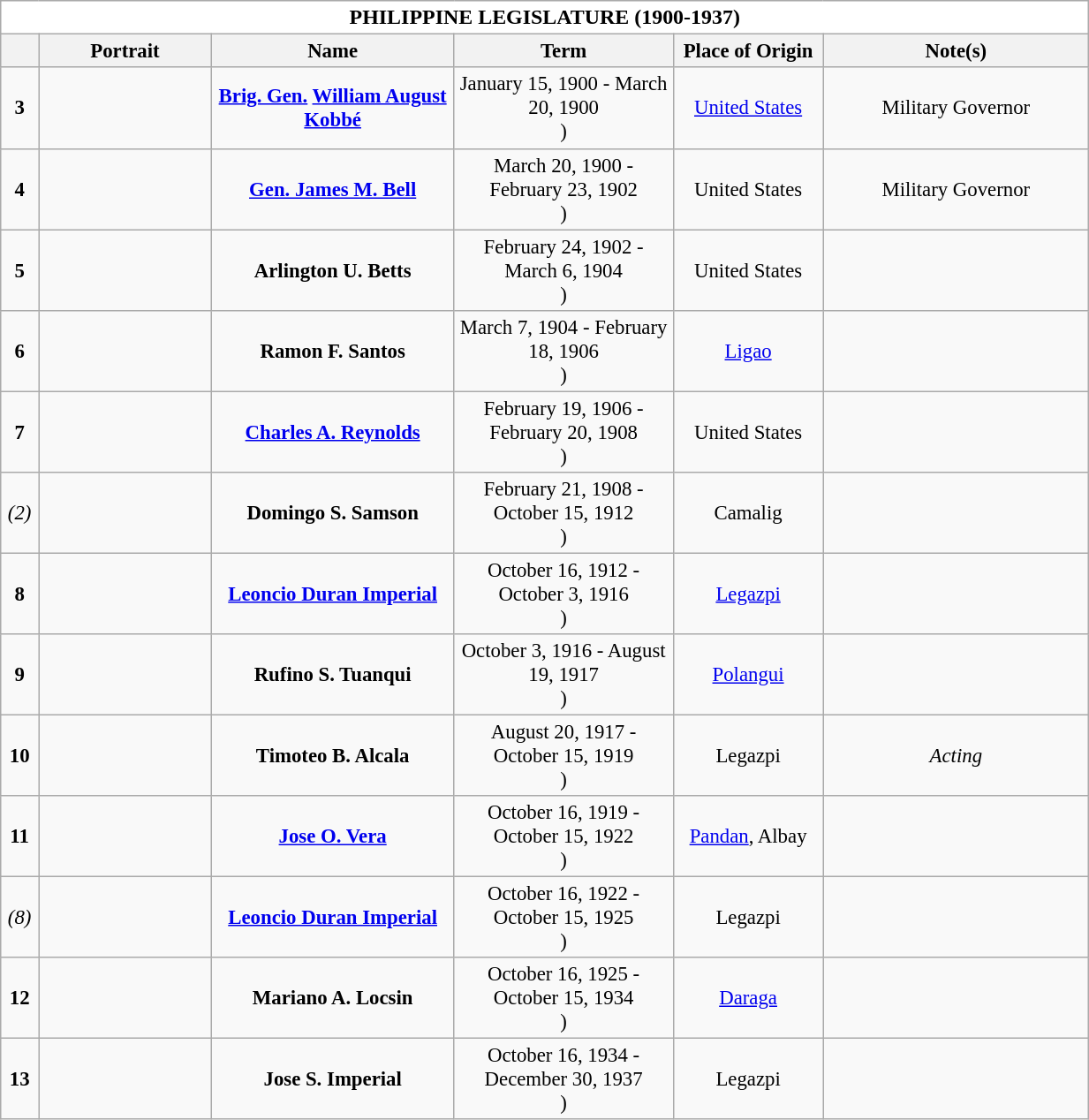<table class="wikitable " style="vertical-align:top;text-align:center;font-size:95%;">
<tr>
<th style="background-color:white;font-size:105%;width:51em;" colspan=6>PHILIPPINE LEGISLATURE (1900-1937)</th>
</tr>
<tr>
<th style="width: 1em;text-align:center"></th>
<th style="width: 7em;text-align:center">Portrait</th>
<th style="width: 10em;text-align:center">Name</th>
<th style="width: 9em;text-align:center">Term</th>
<th style="width: 6em;text-align:center">Place of Origin</th>
<th style="width: 11em;text-align:center">Note(s)</th>
</tr>
<tr>
<td><strong>3</strong></td>
<td></td>
<td><strong><a href='#'>Brig. Gen.</a> <a href='#'>William August Kobbé</a></strong></td>
<td>January 15, 1900 - March 20, 1900 <br>)</td>
<td><a href='#'>United States</a></td>
<td>Military Governor </td>
</tr>
<tr>
<td><strong>4</strong></td>
<td></td>
<td><strong><a href='#'>Gen. James M. Bell</a></strong> <br></td>
<td>March 20, 1900 - February 23, 1902 <br>)</td>
<td>United States</td>
<td>Military Governor </td>
</tr>
<tr>
<td><strong>5</strong></td>
<td></td>
<td><strong>Arlington U. Betts</strong> <br></td>
<td>February 24, 1902 - March 6, 1904 <br>)</td>
<td>United States</td>
<td></td>
</tr>
<tr>
<td><strong>6</strong></td>
<td></td>
<td><strong>Ramon F. Santos</strong> <br></td>
<td>March 7, 1904 - February 18, 1906 <br>)</td>
<td><a href='#'>Ligao</a></td>
<td></td>
</tr>
<tr>
<td><strong>7</strong></td>
<td></td>
<td><strong><a href='#'>Charles A. Reynolds</a></strong> <br></td>
<td>February 19, 1906 - February 20, 1908 <br>)</td>
<td>United States</td>
<td></td>
</tr>
<tr>
<td><em>(2)</em></td>
<td></td>
<td><strong>Domingo S. Samson</strong> <br></td>
<td>February 21, 1908 - October 15, 1912 <br>)</td>
<td>Camalig</td>
<td></td>
</tr>
<tr>
<td><strong>8</strong></td>
<td></td>
<td><strong><a href='#'>Leoncio Duran Imperial</a></strong> <br></td>
<td>October 16, 1912 - October 3, 1916 <br>)</td>
<td><a href='#'>Legazpi</a></td>
<td></td>
</tr>
<tr>
<td><strong>9</strong></td>
<td></td>
<td><strong>Rufino S. Tuanqui</strong> <br></td>
<td>October 3, 1916 - August 19, 1917 <br>)</td>
<td><a href='#'>Polangui</a></td>
<td></td>
</tr>
<tr>
<td><strong>10</strong></td>
<td></td>
<td><strong>Timoteo B. Alcala</strong> <br></td>
<td>August 20, 1917 - October 15, 1919 <br>)</td>
<td>Legazpi</td>
<td><em>Acting</em> </td>
</tr>
<tr>
<td><strong>11</strong></td>
<td></td>
<td><strong><a href='#'>Jose O. Vera</a></strong> <br></td>
<td>October 16, 1919 - October 15, 1922 <br>)</td>
<td><a href='#'>Pandan</a>, Albay</td>
<td></td>
</tr>
<tr>
<td><em>(8)</em></td>
<td></td>
<td><strong><a href='#'>Leoncio Duran Imperial</a></strong> <br></td>
<td>October 16, 1922 - October 15, 1925 <br>)</td>
<td>Legazpi</td>
<td></td>
</tr>
<tr>
<td><strong>12</strong></td>
<td></td>
<td><strong>Mariano A. Locsin</strong> <br></td>
<td>October 16, 1925 - October 15, 1934 <br>)</td>
<td><a href='#'>Daraga</a></td>
<td></td>
</tr>
<tr>
<td><strong>13</strong></td>
<td></td>
<td><strong>Jose S. Imperial</strong> <br></td>
<td>October 16, 1934 - December 30, 1937 <br>)</td>
<td>Legazpi</td>
<td></td>
</tr>
</table>
